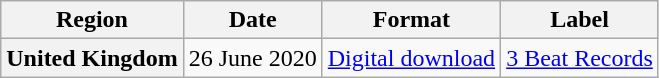<table class="wikitable plainrowheaders" style="text-align:center;">
<tr>
<th>Region</th>
<th>Date</th>
<th>Format</th>
<th>Label</th>
</tr>
<tr>
<th scope="row">United Kingdom</th>
<td>26 June 2020</td>
<td><a href='#'>Digital download</a></td>
<td><a href='#'>3 Beat Records</a></td>
</tr>
</table>
